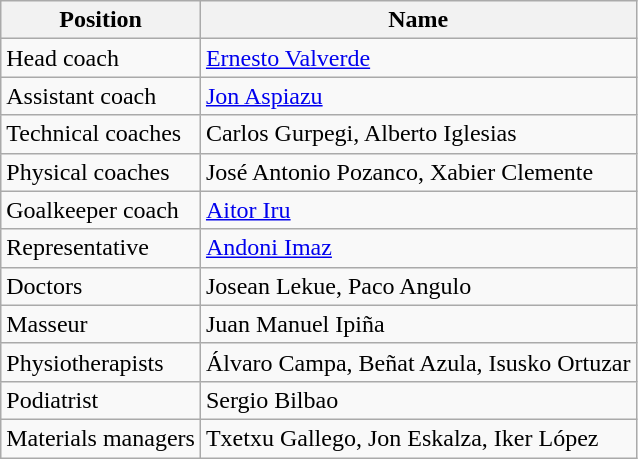<table class=wikitable>
<tr>
<th>Position</th>
<th>Name</th>
</tr>
<tr>
<td>Head coach</td>
<td><a href='#'>Ernesto Valverde</a></td>
</tr>
<tr>
<td>Assistant coach</td>
<td><a href='#'>Jon Aspiazu</a></td>
</tr>
<tr>
<td>Technical coaches</td>
<td>Carlos Gurpegi, Alberto Iglesias</td>
</tr>
<tr>
<td>Physical coaches</td>
<td>José Antonio Pozanco, Xabier Clemente</td>
</tr>
<tr>
<td>Goalkeeper coach</td>
<td><a href='#'>Aitor Iru</a></td>
</tr>
<tr>
<td>Representative</td>
<td><a href='#'>Andoni Imaz</a></td>
</tr>
<tr>
<td>Doctors</td>
<td>Josean Lekue, Paco Angulo</td>
</tr>
<tr>
<td>Masseur</td>
<td>Juan Manuel Ipiña</td>
</tr>
<tr>
<td>Physiotherapists</td>
<td>Álvaro Campa, Beñat Azula, Isusko Ortuzar</td>
</tr>
<tr>
<td>Podiatrist</td>
<td>Sergio Bilbao</td>
</tr>
<tr>
<td>Materials managers</td>
<td>Txetxu Gallego, Jon Eskalza, Iker López</td>
</tr>
</table>
